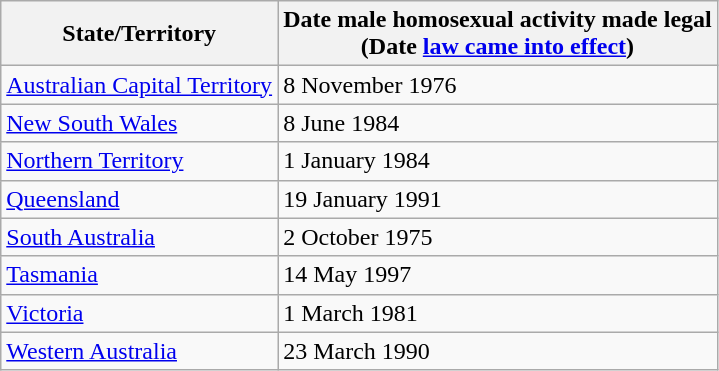<table class="wikitable sortable">
<tr>
<th data-sort-type=text>State/Territory</th>
<th data-sort-type=date>Date male homosexual activity made legal<br> (Date <a href='#'>law came into effect</a>)</th>
</tr>
<tr>
<td><a href='#'>Australian Capital Territory</a></td>
<td>8 November 1976</td>
</tr>
<tr>
<td><a href='#'>New South Wales</a></td>
<td>8 June 1984</td>
</tr>
<tr>
<td><a href='#'>Northern Territory</a></td>
<td>1 January 1984</td>
</tr>
<tr>
<td><a href='#'>Queensland</a></td>
<td>19 January 1991</td>
</tr>
<tr>
<td><a href='#'>South Australia</a></td>
<td>2 October 1975</td>
</tr>
<tr>
<td><a href='#'>Tasmania</a></td>
<td>14 May 1997</td>
</tr>
<tr>
<td><a href='#'>Victoria</a></td>
<td>1 March 1981</td>
</tr>
<tr>
<td><a href='#'>Western Australia</a></td>
<td>23 March 1990</td>
</tr>
</table>
